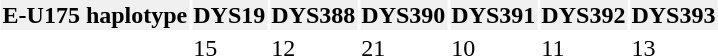<table style="margin:1em auto;">
<tr>
<td align="center" style="background:#f0f0f0;"><strong>E-U175 haplotype</strong></td>
<td align="center" style="background:#f0f0f0;"><strong>DYS19</strong></td>
<td align="center" style="background:#f0f0f0;"><strong>DYS388</strong></td>
<td align="center" style="background:#f0f0f0;"><strong>DYS390</strong></td>
<td align="center" style="background:#f0f0f0;"><strong>DYS391</strong></td>
<td align="center" style="background:#f0f0f0;"><strong>DYS392</strong></td>
<td align="center" style="background:#f0f0f0;"><strong>DYS393</strong></td>
</tr>
<tr>
<td></td>
<td>15</td>
<td>12</td>
<td>21</td>
<td>10</td>
<td>11</td>
<td>13</td>
<td></td>
</tr>
<tr>
<td></td>
</tr>
</table>
